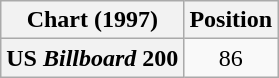<table class="wikitable plainrowheaders" style="text-align:center">
<tr>
<th scope="col">Chart (1997)</th>
<th scope="col">Position</th>
</tr>
<tr>
<th scope="row">US <em>Billboard</em> 200</th>
<td>86</td>
</tr>
</table>
